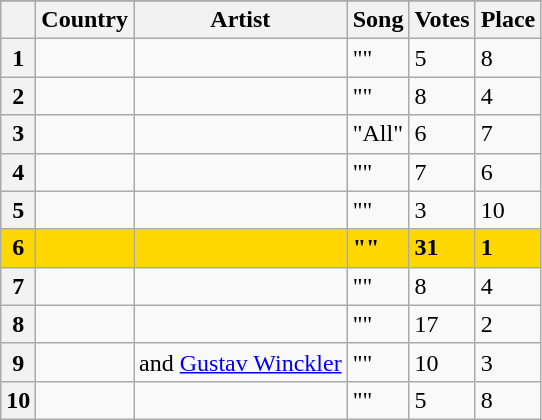<table class="sortable wikitable plainrowheaders">
<tr>
</tr>
<tr>
<th scope="col"></th>
<th scope="col">Country</th>
<th scope="col">Artist</th>
<th scope="col">Song</th>
<th scope="col" class="unsortable">Votes</th>
<th scope="col">Place</th>
</tr>
<tr>
<th scope="row" style="text-align:center;">1</th>
<td></td>
<td></td>
<td>""</td>
<td>5</td>
<td>8</td>
</tr>
<tr>
<th scope="row" style="text-align:center;">2</th>
<td></td>
<td></td>
<td>""</td>
<td>8</td>
<td>4</td>
</tr>
<tr>
<th scope="row" style="text-align:center;">3</th>
<td></td>
<td></td>
<td>"All"</td>
<td>6</td>
<td>7</td>
</tr>
<tr>
<th scope="row" style="text-align:center;">4</th>
<td></td>
<td></td>
<td>""</td>
<td>7</td>
<td>6</td>
</tr>
<tr>
<th scope="row" style="text-align:center;">5</th>
<td></td>
<td></td>
<td>""</td>
<td>3</td>
<td>10</td>
</tr>
<tr style="font-weight:bold; background:gold">
<th scope="row" style="text-align:center; font-weight:bold; background:gold">6</th>
<td></td>
<td></td>
<td>""</td>
<td>31</td>
<td>1</td>
</tr>
<tr>
<th scope="row" style="text-align:center;">7</th>
<td></td>
<td></td>
<td>""</td>
<td>8</td>
<td>4</td>
</tr>
<tr>
<th scope="row" style="text-align:center;">8</th>
<td></td>
<td></td>
<td>""</td>
<td>17</td>
<td>2</td>
</tr>
<tr>
<th scope="row" style="text-align:center;">9</th>
<td></td>
<td> and <a href='#'>Gustav Winckler</a></td>
<td>""</td>
<td>10</td>
<td>3</td>
</tr>
<tr>
<th scope="row" style="text-align:center;">10</th>
<td></td>
<td></td>
<td>""</td>
<td>5</td>
<td>8</td>
</tr>
</table>
